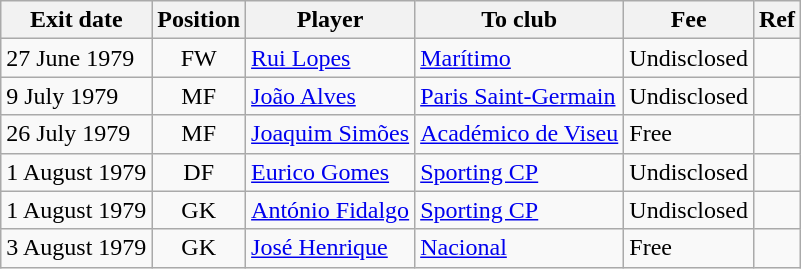<table class="wikitable">
<tr>
<th>Exit date</th>
<th>Position</th>
<th>Player</th>
<th>To club</th>
<th>Fee</th>
<th>Ref</th>
</tr>
<tr>
<td>27 June 1979</td>
<td style="text-align:center;">FW</td>
<td style="text-align:left;"><a href='#'>Rui Lopes</a></td>
<td style="text-align:left;"><a href='#'>Marítimo</a></td>
<td>Undisclosed</td>
<td></td>
</tr>
<tr>
<td>9 July 1979</td>
<td style="text-align:center;">MF</td>
<td style="text-align:left;"><a href='#'>João Alves</a></td>
<td style="text-align:left;"><a href='#'>Paris Saint-Germain</a></td>
<td>Undisclosed</td>
<td></td>
</tr>
<tr>
<td>26 July 1979</td>
<td style="text-align:center;">MF</td>
<td style="text-align:left;"><a href='#'>Joaquim Simões</a></td>
<td style="text-align:left;"><a href='#'>Académico de Viseu</a></td>
<td>Free</td>
<td></td>
</tr>
<tr>
<td>1 August 1979</td>
<td style="text-align:center;">DF</td>
<td style="text-align:left;"><a href='#'>Eurico Gomes</a></td>
<td style="text-align:left;"><a href='#'>Sporting CP</a></td>
<td>Undisclosed</td>
<td></td>
</tr>
<tr>
<td>1 August 1979</td>
<td style="text-align:center;">GK</td>
<td style="text-align:left;"><a href='#'>António Fidalgo</a></td>
<td style="text-align:left;"><a href='#'>Sporting CP</a></td>
<td>Undisclosed</td>
<td></td>
</tr>
<tr>
<td>3 August 1979</td>
<td style="text-align:center;">GK</td>
<td style="text-align:left;"><a href='#'>José Henrique</a></td>
<td style="text-align:left;"><a href='#'>Nacional</a></td>
<td>Free</td>
<td></td>
</tr>
</table>
